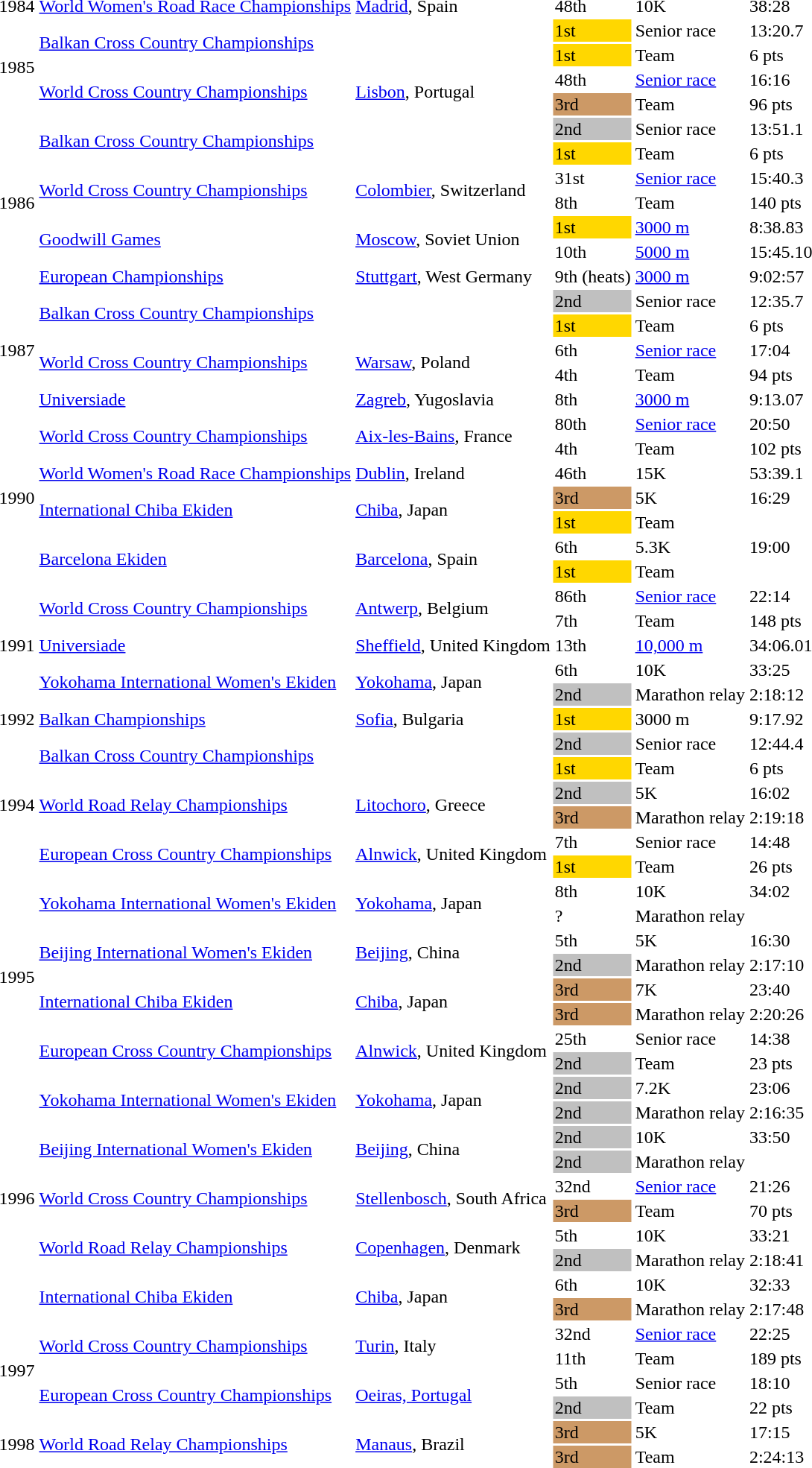<table>
<tr>
<td>1984</td>
<td><a href='#'>World Women's Road Race Championships</a></td>
<td><a href='#'>Madrid</a>, Spain</td>
<td>48th</td>
<td>10K</td>
<td>38:28</td>
</tr>
<tr>
<td rowspan=4>1985</td>
<td rowspan=2><a href='#'>Balkan Cross Country Championships</a></td>
<td rowspan=2></td>
<td bgcolor=gold>1st</td>
<td>Senior race</td>
<td>13:20.7</td>
</tr>
<tr>
<td bgcolor=gold>1st</td>
<td>Team</td>
<td>6 pts</td>
</tr>
<tr>
<td rowspan=2><a href='#'>World Cross Country Championships</a></td>
<td rowspan=2><a href='#'>Lisbon</a>, Portugal</td>
<td>48th</td>
<td><a href='#'>Senior race</a></td>
<td>16:16</td>
</tr>
<tr>
<td bgcolor=cc9966>3rd</td>
<td>Team</td>
<td>96 pts</td>
</tr>
<tr>
<td rowspan=7>1986</td>
<td rowspan=2><a href='#'>Balkan Cross Country Championships</a></td>
<td rowspan=2></td>
<td bgcolor=silver>2nd</td>
<td>Senior race</td>
<td>13:51.1</td>
</tr>
<tr>
<td bgcolor=gold>1st</td>
<td>Team</td>
<td>6 pts</td>
</tr>
<tr>
<td rowspan=2><a href='#'>World Cross Country Championships</a></td>
<td rowspan=2><a href='#'>Colombier</a>, Switzerland</td>
<td>31st</td>
<td><a href='#'>Senior race</a></td>
<td>15:40.3</td>
</tr>
<tr>
<td>8th</td>
<td>Team</td>
<td>140 pts</td>
</tr>
<tr>
<td rowspan=2><a href='#'>Goodwill Games</a></td>
<td rowspan=2><a href='#'>Moscow</a>, Soviet Union</td>
<td bgcolor=gold>1st</td>
<td><a href='#'>3000 m</a></td>
<td>8:38.83</td>
</tr>
<tr>
<td>10th</td>
<td><a href='#'>5000 m</a></td>
<td>15:45.10</td>
</tr>
<tr>
<td><a href='#'>European Championships</a></td>
<td><a href='#'>Stuttgart</a>, West Germany</td>
<td>9th (heats)</td>
<td><a href='#'>3000 m</a></td>
<td>9:02:57</td>
</tr>
<tr>
<td rowspan=5>1987</td>
<td rowspan=2><a href='#'>Balkan Cross Country Championships</a></td>
<td rowspan=2></td>
<td bgcolor=silver>2nd</td>
<td>Senior race</td>
<td>12:35.7</td>
</tr>
<tr>
<td bgcolor=gold>1st</td>
<td>Team</td>
<td>6 pts</td>
</tr>
<tr>
<td rowspan=2><a href='#'>World Cross Country Championships</a></td>
<td rowspan=2><a href='#'>Warsaw</a>, Poland</td>
<td>6th</td>
<td><a href='#'>Senior race</a></td>
<td>17:04</td>
</tr>
<tr>
<td>4th</td>
<td>Team</td>
<td>94 pts</td>
</tr>
<tr>
<td><a href='#'>Universiade</a></td>
<td><a href='#'>Zagreb</a>, Yugoslavia</td>
<td>8th</td>
<td><a href='#'>3000 m</a></td>
<td>9:13.07</td>
</tr>
<tr>
<td rowspan=7>1990</td>
<td rowspan=2><a href='#'>World Cross Country Championships</a></td>
<td rowspan=2><a href='#'>Aix-les-Bains</a>, France</td>
<td>80th</td>
<td><a href='#'>Senior race</a></td>
<td>20:50</td>
</tr>
<tr>
<td>4th</td>
<td>Team</td>
<td>102 pts</td>
</tr>
<tr>
<td><a href='#'>World Women's Road Race Championships</a></td>
<td><a href='#'>Dublin</a>, Ireland</td>
<td>46th</td>
<td>15K</td>
<td>53:39.1</td>
</tr>
<tr>
<td rowspan=2><a href='#'>International Chiba Ekiden</a></td>
<td rowspan=2><a href='#'>Chiba</a>, Japan</td>
<td bgcolor=cc9966>3rd</td>
<td>5K</td>
<td>16:29</td>
</tr>
<tr>
<td bgcolor=gold>1st</td>
<td>Team</td>
<td></td>
</tr>
<tr>
<td rowspan=2><a href='#'>Barcelona Ekiden</a></td>
<td rowspan=2><a href='#'>Barcelona</a>, Spain</td>
<td>6th</td>
<td>5.3K</td>
<td>19:00</td>
</tr>
<tr>
<td bgcolor=gold>1st</td>
<td>Team</td>
<td></td>
</tr>
<tr>
<td rowspan=5>1991</td>
<td rowspan=2><a href='#'>World Cross Country Championships</a></td>
<td rowspan=2><a href='#'>Antwerp</a>, Belgium</td>
<td>86th</td>
<td><a href='#'>Senior race</a></td>
<td>22:14</td>
</tr>
<tr>
<td>7th</td>
<td>Team</td>
<td>148 pts</td>
</tr>
<tr>
<td><a href='#'>Universiade</a></td>
<td><a href='#'>Sheffield</a>, United Kingdom</td>
<td>13th</td>
<td><a href='#'>10,000 m</a></td>
<td>34:06.01</td>
</tr>
<tr>
<td rowspan=2><a href='#'>Yokohama International Women's Ekiden</a></td>
<td rowspan=2><a href='#'>Yokohama</a>, Japan</td>
<td>6th</td>
<td>10K</td>
<td>33:25</td>
</tr>
<tr>
<td bgcolor=silver>2nd</td>
<td>Marathon relay</td>
<td>2:18:12</td>
</tr>
<tr>
<td>1992</td>
<td><a href='#'>Balkan Championships</a></td>
<td><a href='#'>Sofia</a>, Bulgaria</td>
<td bgcolor=gold>1st</td>
<td>3000 m</td>
<td>9:17.92</td>
</tr>
<tr>
<td rowspan=6>1994</td>
<td rowspan=2><a href='#'>Balkan Cross Country Championships</a></td>
<td rowspan=2></td>
<td bgcolor=silver>2nd</td>
<td>Senior race</td>
<td>12:44.4</td>
</tr>
<tr>
<td bgcolor=gold>1st</td>
<td>Team</td>
<td>6 pts</td>
</tr>
<tr>
<td rowspan=2><a href='#'>World Road Relay Championships</a></td>
<td rowspan=2><a href='#'>Litochoro</a>, Greece</td>
<td bgcolor=silver>2nd</td>
<td>5K</td>
<td>16:02</td>
</tr>
<tr>
<td bgcolor=cc9966>3rd</td>
<td>Marathon relay</td>
<td>2:19:18</td>
</tr>
<tr>
<td rowspan=2><a href='#'>European Cross Country Championships</a></td>
<td rowspan=2><a href='#'>Alnwick</a>, United Kingdom</td>
<td>7th</td>
<td>Senior race</td>
<td>14:48</td>
</tr>
<tr>
<td bgcolor=gold>1st</td>
<td>Team</td>
<td>26 pts</td>
</tr>
<tr>
<td rowspan=8>1995</td>
<td rowspan=2><a href='#'>Yokohama International Women's Ekiden</a></td>
<td rowspan=2><a href='#'>Yokohama</a>, Japan</td>
<td>8th</td>
<td>10K</td>
<td>34:02</td>
</tr>
<tr>
<td>?</td>
<td>Marathon relay</td>
<td></td>
</tr>
<tr>
<td rowspan=2><a href='#'>Beijing International Women's Ekiden</a></td>
<td rowspan=2><a href='#'>Beijing</a>, China</td>
<td>5th</td>
<td>5K</td>
<td>16:30</td>
</tr>
<tr>
<td bgcolor=silver>2nd</td>
<td>Marathon relay</td>
<td>2:17:10</td>
</tr>
<tr>
<td rowspan=2><a href='#'>International Chiba Ekiden</a></td>
<td rowspan=2><a href='#'>Chiba</a>, Japan</td>
<td bgcolor=cc9966>3rd</td>
<td>7K</td>
<td>23:40</td>
</tr>
<tr>
<td bgcolor=cc9966>3rd</td>
<td>Marathon relay</td>
<td>2:20:26</td>
</tr>
<tr>
<td rowspan=2><a href='#'>European Cross Country Championships</a></td>
<td rowspan=2><a href='#'>Alnwick</a>, United Kingdom</td>
<td>25th</td>
<td>Senior race</td>
<td>14:38</td>
</tr>
<tr>
<td bgcolor=silver>2nd</td>
<td>Team</td>
<td>23 pts</td>
</tr>
<tr>
<td rowspan=10>1996</td>
<td rowspan=2><a href='#'>Yokohama International Women's Ekiden</a></td>
<td rowspan=2><a href='#'>Yokohama</a>, Japan</td>
<td bgcolor=silver>2nd</td>
<td>7.2K</td>
<td>23:06</td>
</tr>
<tr>
<td bgcolor=silver>2nd</td>
<td>Marathon relay</td>
<td>2:16:35</td>
</tr>
<tr>
<td rowspan=2><a href='#'>Beijing International Women's Ekiden</a></td>
<td rowspan=2><a href='#'>Beijing</a>, China</td>
<td bgcolor=silver>2nd</td>
<td>10K</td>
<td>33:50</td>
</tr>
<tr>
<td bgcolor=silver>2nd</td>
<td>Marathon relay</td>
<td></td>
</tr>
<tr>
<td rowspan=2><a href='#'>World Cross Country Championships</a></td>
<td rowspan=2><a href='#'>Stellenbosch</a>, South Africa</td>
<td>32nd</td>
<td><a href='#'>Senior race</a></td>
<td>21:26</td>
</tr>
<tr>
<td bgcolor=cc9966>3rd</td>
<td>Team</td>
<td>70 pts</td>
</tr>
<tr>
<td rowspan=2><a href='#'>World Road Relay Championships</a></td>
<td rowspan=2><a href='#'>Copenhagen</a>, Denmark</td>
<td>5th</td>
<td>10K</td>
<td>33:21</td>
</tr>
<tr>
<td bgcolor=silver>2nd</td>
<td>Marathon relay</td>
<td>2:18:41</td>
</tr>
<tr>
<td rowspan=2><a href='#'>International Chiba Ekiden</a></td>
<td rowspan=2><a href='#'>Chiba</a>, Japan</td>
<td>6th</td>
<td>10K</td>
<td>32:33</td>
</tr>
<tr>
<td bgcolor=cc9966>3rd</td>
<td>Marathon relay</td>
<td>2:17:48</td>
</tr>
<tr>
<td rowspan=4>1997</td>
<td rowspan=2><a href='#'>World Cross Country Championships</a></td>
<td rowspan=2><a href='#'>Turin</a>, Italy</td>
<td>32nd</td>
<td><a href='#'>Senior race</a></td>
<td>22:25</td>
</tr>
<tr>
<td>11th</td>
<td>Team</td>
<td>189 pts</td>
</tr>
<tr>
<td rowspan=2><a href='#'>European Cross Country Championships</a></td>
<td rowspan=2><a href='#'>Oeiras, Portugal</a></td>
<td>5th</td>
<td>Senior race</td>
<td>18:10</td>
</tr>
<tr>
<td bgcolor=silver>2nd</td>
<td>Team</td>
<td>22 pts</td>
</tr>
<tr>
<td rowspan=2>1998</td>
<td rowspan=2><a href='#'>World Road Relay Championships</a></td>
<td rowspan=2><a href='#'>Manaus</a>, Brazil</td>
<td bgcolor=cc9966>3rd</td>
<td>5K</td>
<td>17:15</td>
</tr>
<tr>
<td bgcolor=cc9966>3rd</td>
<td>Team</td>
<td>2:24:13</td>
</tr>
</table>
